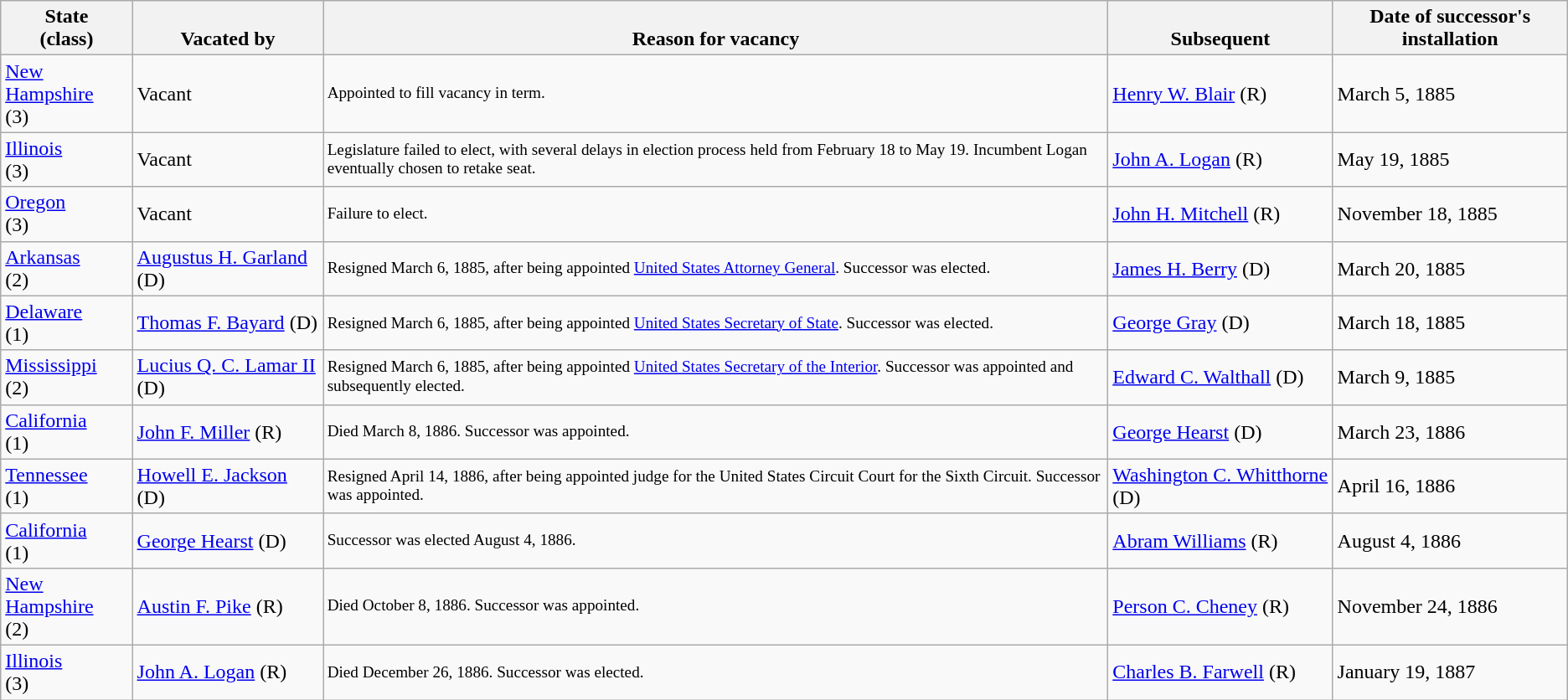<table class="wikitable sortable">
<tr style="vertical-align:bottom;">
<th>State<br>(class)</th>
<th>Vacated by</th>
<th>Reason for vacancy</th>
<th>Subsequent</th>
<th>Date of successor's installation</th>
</tr>
<tr>
<td><a href='#'>New Hampshire</a><br>(3)</td>
<td>Vacant</td>
<td style="font-size:80%">Appointed to fill vacancy in term.</td>
<td><a href='#'>Henry W. Blair</a> (R)</td>
<td>March 5, 1885</td>
</tr>
<tr>
<td><a href='#'>Illinois</a><br>(3)</td>
<td>Vacant</td>
<td style="font-size:80%">Legislature failed to elect, with several delays in election process held from February 18 to May 19. Incumbent Logan eventually chosen to retake seat.</td>
<td><a href='#'>John A. Logan</a> (R)</td>
<td>May 19, 1885</td>
</tr>
<tr>
<td><a href='#'>Oregon</a><br>(3)</td>
<td>Vacant</td>
<td style="font-size:80%">Failure to elect.</td>
<td><a href='#'>John H. Mitchell</a> (R)</td>
<td>November 18, 1885</td>
</tr>
<tr>
<td><a href='#'>Arkansas</a><br>(2)</td>
<td><a href='#'>Augustus H. Garland</a> (D)</td>
<td style="font-size:80%">Resigned March 6, 1885, after being appointed <a href='#'>United States Attorney General</a>. Successor was elected.</td>
<td><a href='#'>James H. Berry</a> (D)</td>
<td>March 20, 1885</td>
</tr>
<tr>
<td><a href='#'>Delaware</a><br>(1)</td>
<td><a href='#'>Thomas F. Bayard</a> (D)</td>
<td style="font-size:80%">Resigned March 6, 1885, after being appointed <a href='#'>United States Secretary of State</a>. Successor was elected.</td>
<td><a href='#'>George Gray</a> (D)</td>
<td>March 18, 1885</td>
</tr>
<tr>
<td><a href='#'>Mississippi</a><br>(2)</td>
<td><a href='#'>Lucius Q. C. Lamar II</a> (D)</td>
<td style="font-size:80%">Resigned March 6, 1885, after being appointed <a href='#'>United States Secretary of the Interior</a>. Successor was appointed and subsequently elected.</td>
<td><a href='#'>Edward C. Walthall</a> (D)</td>
<td>March 9, 1885</td>
</tr>
<tr>
<td><a href='#'>California</a><br>(1)</td>
<td><a href='#'>John F. Miller</a> (R)</td>
<td style="font-size:80%">Died March 8, 1886. Successor was appointed.</td>
<td><a href='#'>George Hearst</a> (D)</td>
<td>March 23, 1886</td>
</tr>
<tr>
<td><a href='#'>Tennessee</a><br>(1)</td>
<td><a href='#'>Howell E. Jackson</a> (D)</td>
<td style="font-size:80%">Resigned April 14, 1886, after being appointed judge for the United States Circuit Court for the Sixth Circuit. Successor was appointed.</td>
<td><a href='#'>Washington C. Whitthorne</a> (D)</td>
<td>April 16, 1886</td>
</tr>
<tr>
<td><a href='#'>California</a><br>(1)</td>
<td><a href='#'>George Hearst</a> (D)</td>
<td style="font-size:80%">Successor was elected August 4, 1886.</td>
<td><a href='#'>Abram Williams</a> (R)</td>
<td>August 4, 1886</td>
</tr>
<tr>
<td><a href='#'>New Hampshire</a><br>(2)</td>
<td><a href='#'>Austin F. Pike</a> (R)</td>
<td style="font-size:80%">Died October 8, 1886. Successor was appointed.</td>
<td><a href='#'>Person C. Cheney</a> (R)</td>
<td>November 24, 1886</td>
</tr>
<tr>
<td><a href='#'>Illinois</a><br>(3)</td>
<td><a href='#'>John A. Logan</a> (R)</td>
<td style="font-size:80%">Died December 26, 1886. Successor was elected.</td>
<td><a href='#'>Charles B. Farwell</a> (R)</td>
<td>January 19, 1887</td>
</tr>
</table>
